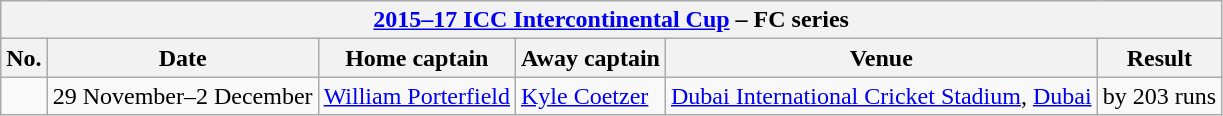<table class="wikitable">
<tr>
<th colspan="6"><a href='#'>2015–17 ICC Intercontinental Cup</a> – FC series</th>
</tr>
<tr>
<th>No.</th>
<th>Date</th>
<th>Home captain</th>
<th>Away captain</th>
<th>Venue</th>
<th>Result</th>
</tr>
<tr>
<td></td>
<td>29 November–2 December</td>
<td><a href='#'>William Porterfield</a></td>
<td><a href='#'>Kyle Coetzer</a></td>
<td><a href='#'>Dubai International Cricket Stadium</a>, <a href='#'>Dubai</a></td>
<td> by 203 runs</td>
</tr>
</table>
